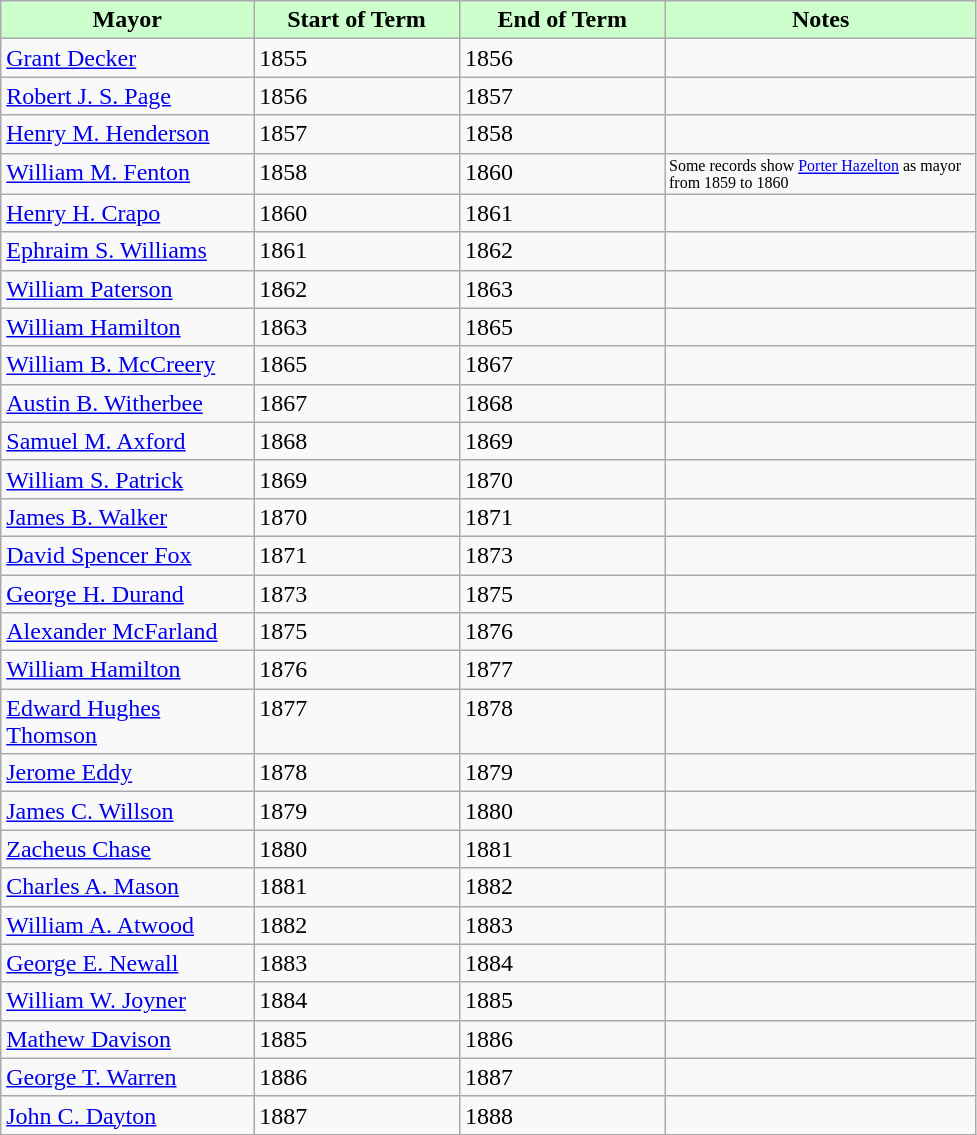<table class="wikitable">
<tr style="background-color:#CCFFCC;font-weight:bold" align="center">
<td width="161.25" Height="14.25">Mayor</td>
<td width="129.75">Start of Term</td>
<td width="129.75">End of Term</td>
<td width="200.00">Notes</td>
</tr>
<tr valign="top">
<td Height="14.25"><a href='#'>Grant Decker</a></td>
<td>1855</td>
<td>1856</td>
<td style="font-size:8pt"></td>
</tr>
<tr valign="top">
<td Height="14.25"><a href='#'>Robert J. S. Page</a></td>
<td>1856</td>
<td>1857</td>
<td style="font-size:8pt"></td>
</tr>
<tr valign="top">
<td Height="14.25"><a href='#'>Henry M. Henderson</a></td>
<td>1857</td>
<td>1858</td>
<td style="font-size:8pt"></td>
</tr>
<tr valign="top">
<td Height="14.25" ><a href='#'>William M. Fenton</a></td>
<td>1858</td>
<td>1860</td>
<td style="font-size:8pt">Some records show <a href='#'>Porter Hazelton</a> as mayor from 1859 to 1860</td>
</tr>
<tr valign="top">
<td Height="14.25" ><a href='#'>Henry H. Crapo</a></td>
<td>1860</td>
<td>1861</td>
<td style="font-size:8pt"></td>
</tr>
<tr valign="top">
<td Height="14.25"><a href='#'>Ephraim S. Williams</a></td>
<td>1861</td>
<td>1862</td>
<td style="font-size:8pt"></td>
</tr>
<tr valign="top">
<td Height="14.25"><a href='#'>William Paterson</a></td>
<td>1862</td>
<td>1863</td>
<td style="font-size:8pt"></td>
</tr>
<tr valign="top">
<td Height="14.25"><a href='#'>William Hamilton</a></td>
<td>1863</td>
<td>1865</td>
<td style="font-size:8pt"></td>
</tr>
<tr valign="top">
<td Height="14.25"><a href='#'>William B. McCreery</a></td>
<td>1865</td>
<td>1867</td>
<td style="font-size:8pt"></td>
</tr>
<tr valign="top">
<td Height="14.25"><a href='#'>Austin B. Witherbee</a></td>
<td>1867</td>
<td>1868</td>
<td style="font-size:8pt"></td>
</tr>
<tr valign="top">
<td Height="14.25"><a href='#'>Samuel M. Axford</a></td>
<td>1868</td>
<td>1869</td>
<td style="font-size:8pt"></td>
</tr>
<tr valign="top">
<td Height="14.25"><a href='#'>William S. Patrick</a></td>
<td>1869</td>
<td>1870</td>
<td style="font-size:8pt"></td>
</tr>
<tr valign="top">
<td Height="14.25"><a href='#'>James B. Walker</a></td>
<td>1870</td>
<td>1871</td>
<td style="font-size:8pt"></td>
</tr>
<tr valign="top">
<td Height="14.25"><a href='#'>David Spencer Fox</a></td>
<td>1871</td>
<td>1873</td>
<td style="font-size:8pt"></td>
</tr>
<tr valign="top">
<td Height="14.25" ><a href='#'>George H. Durand</a></td>
<td>1873</td>
<td>1875</td>
<td style="font-size:8pt"></td>
</tr>
<tr valign="top">
<td Height="14.25"><a href='#'>Alexander McFarland</a></td>
<td>1875</td>
<td>1876</td>
<td style="font-size:8pt"></td>
</tr>
<tr valign="top">
<td Height="14.25"><a href='#'>William Hamilton</a></td>
<td>1876</td>
<td>1877</td>
<td style="font-size:8pt"></td>
</tr>
<tr valign="top">
<td Height="14.25"><a href='#'>Edward Hughes Thomson</a></td>
<td>1877</td>
<td>1878</td>
<td style="font-size:8pt"></td>
</tr>
<tr valign="top">
<td Height="14.25"><a href='#'>Jerome Eddy</a></td>
<td>1878</td>
<td>1879</td>
<td style="font-size:8pt"></td>
</tr>
<tr valign="top">
<td Height="14.25" ><a href='#'>James C. Willson</a></td>
<td>1879</td>
<td>1880</td>
<td style="font-size:8pt"></td>
</tr>
<tr valign="top">
<td Height="14.25"><a href='#'>Zacheus Chase</a></td>
<td>1880</td>
<td>1881</td>
<td style="font-size:8pt"></td>
</tr>
<tr valign="top">
<td Height="14.25"><a href='#'>Charles A. Mason</a></td>
<td>1881</td>
<td>1882</td>
<td style="font-size:8pt"></td>
</tr>
<tr valign="top">
<td Height="14.25" ><a href='#'>William A. Atwood</a></td>
<td>1882</td>
<td>1883</td>
<td style="font-size:8pt"></td>
</tr>
<tr valign="top">
<td Height="14.25"><a href='#'>George E. Newall</a></td>
<td>1883</td>
<td>1884</td>
<td style="font-size:8pt"></td>
</tr>
<tr valign="top">
<td Height="14.25"><a href='#'>William W. Joyner</a></td>
<td>1884</td>
<td>1885</td>
<td style="font-size:8pt"></td>
</tr>
<tr valign="top">
<td Height="14.25"><a href='#'>Mathew Davison</a></td>
<td>1885</td>
<td>1886</td>
<td style="font-size:8pt"></td>
</tr>
<tr valign="top">
<td Height="14.25"><a href='#'>George T. Warren</a></td>
<td>1886</td>
<td>1887</td>
<td style="font-size:8pt"></td>
</tr>
<tr valign="top">
<td Height="14.25"><a href='#'>John C. Dayton</a></td>
<td>1887</td>
<td>1888</td>
<td style="font-size:8pt"></td>
</tr>
</table>
